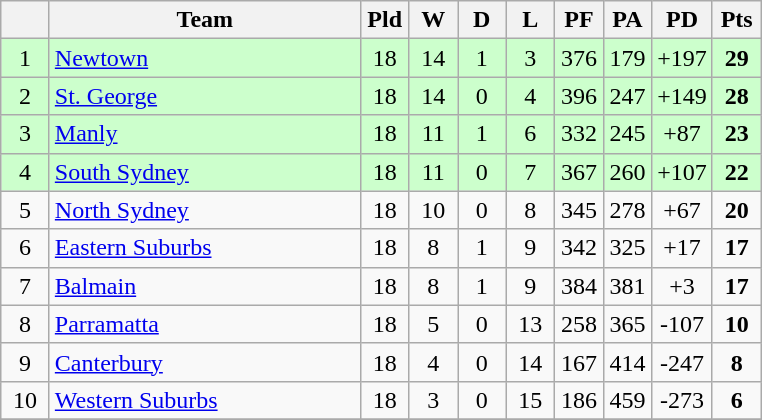<table class="wikitable" style="text-align:center;">
<tr>
<th width=25 abbr="Position×"></th>
<th width=200>Team</th>
<th width=25 abbr="Played">Pld</th>
<th width=25 abbr="Won">W</th>
<th width=25 abbr="Drawn">D</th>
<th width=25 abbr="Lost">L</th>
<th width=25 abbr="Points for">PF</th>
<th width=25 abbr="Points against">PA</th>
<th width=25 abbr="Points difference">PD</th>
<th width=25 abbr="Points">Pts</th>
</tr>
<tr style="background: #ccffcc;">
<td>1</td>
<td style="text-align:left;"> <a href='#'>Newtown</a></td>
<td>18</td>
<td>14</td>
<td>1</td>
<td>3</td>
<td>376</td>
<td>179</td>
<td>+197</td>
<td><strong>29</strong></td>
</tr>
<tr style="background: #ccffcc;">
<td>2</td>
<td style="text-align:left;"> <a href='#'>St. George</a></td>
<td>18</td>
<td>14</td>
<td>0</td>
<td>4</td>
<td>396</td>
<td>247</td>
<td>+149</td>
<td><strong>28</strong></td>
</tr>
<tr style="background: #ccffcc;">
<td>3</td>
<td style="text-align:left;"> <a href='#'>Manly</a></td>
<td>18</td>
<td>11</td>
<td>1</td>
<td>6</td>
<td>332</td>
<td>245</td>
<td>+87</td>
<td><strong>23</strong></td>
</tr>
<tr style="background: #ccffcc;">
<td>4</td>
<td style="text-align:left;"> <a href='#'>South Sydney</a></td>
<td>18</td>
<td>11</td>
<td>0</td>
<td>7</td>
<td>367</td>
<td>260</td>
<td>+107</td>
<td><strong>22</strong></td>
</tr>
<tr>
<td>5</td>
<td style="text-align:left;"> <a href='#'>North Sydney</a></td>
<td>18</td>
<td>10</td>
<td>0</td>
<td>8</td>
<td>345</td>
<td>278</td>
<td>+67</td>
<td><strong>20</strong></td>
</tr>
<tr>
<td>6</td>
<td style="text-align:left;"> <a href='#'>Eastern Suburbs</a></td>
<td>18</td>
<td>8</td>
<td>1</td>
<td>9</td>
<td>342</td>
<td>325</td>
<td>+17</td>
<td><strong>17</strong></td>
</tr>
<tr>
<td>7</td>
<td style="text-align:left;"> <a href='#'>Balmain</a></td>
<td>18</td>
<td>8</td>
<td>1</td>
<td>9</td>
<td>384</td>
<td>381</td>
<td>+3</td>
<td><strong>17</strong></td>
</tr>
<tr>
<td>8</td>
<td style="text-align:left;"> <a href='#'>Parramatta</a></td>
<td>18</td>
<td>5</td>
<td>0</td>
<td>13</td>
<td>258</td>
<td>365</td>
<td>-107</td>
<td><strong>10</strong></td>
</tr>
<tr>
<td>9</td>
<td style="text-align:left;"> <a href='#'>Canterbury</a></td>
<td>18</td>
<td>4</td>
<td>0</td>
<td>14</td>
<td>167</td>
<td>414</td>
<td>-247</td>
<td><strong>8</strong></td>
</tr>
<tr>
<td>10</td>
<td style="text-align:left;"> <a href='#'>Western Suburbs</a></td>
<td>18</td>
<td>3</td>
<td>0</td>
<td>15</td>
<td>186</td>
<td>459</td>
<td>-273</td>
<td><strong>6</strong></td>
</tr>
<tr>
</tr>
</table>
